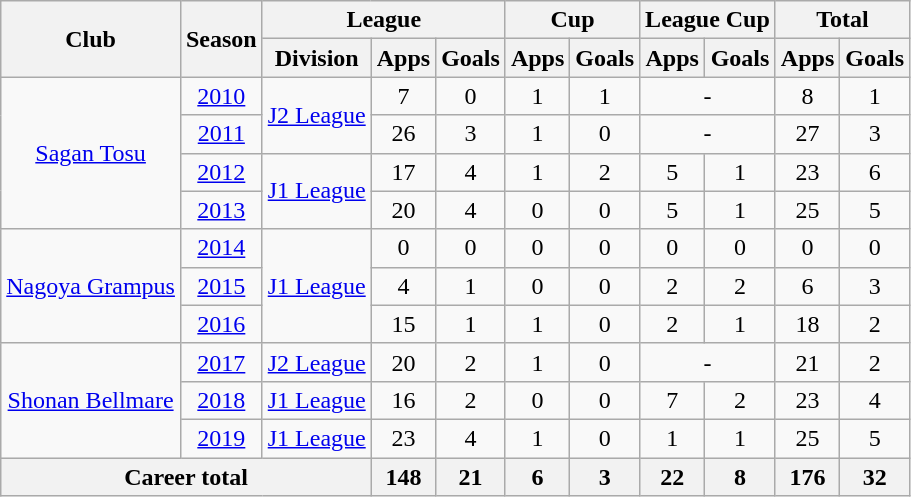<table class="wikitable" style="text-align: center;">
<tr>
<th rowspan="2">Club</th>
<th rowspan="2">Season</th>
<th colspan="3">League</th>
<th colspan="2">Cup</th>
<th colspan="2">League Cup</th>
<th colspan="2">Total</th>
</tr>
<tr>
<th>Division</th>
<th>Apps</th>
<th>Goals</th>
<th>Apps</th>
<th>Goals</th>
<th>Apps</th>
<th>Goals</th>
<th>Apps</th>
<th>Goals</th>
</tr>
<tr>
<td rowspan="4" valign="center"><a href='#'>Sagan Tosu</a></td>
<td><a href='#'>2010</a></td>
<td rowspan="2" valign="center"><a href='#'>J2 League</a></td>
<td>7</td>
<td>0</td>
<td>1</td>
<td>1</td>
<td colspan="2">-</td>
<td>8</td>
<td>1</td>
</tr>
<tr>
<td><a href='#'>2011</a></td>
<td>26</td>
<td>3</td>
<td>1</td>
<td>0</td>
<td colspan="2">-</td>
<td>27</td>
<td>3</td>
</tr>
<tr>
<td><a href='#'>2012</a></td>
<td rowspan="2" valign="center"><a href='#'>J1 League</a></td>
<td>17</td>
<td>4</td>
<td>1</td>
<td>2</td>
<td>5</td>
<td>1</td>
<td>23</td>
<td>6</td>
</tr>
<tr>
<td><a href='#'>2013</a></td>
<td>20</td>
<td>4</td>
<td>0</td>
<td>0</td>
<td>5</td>
<td>1</td>
<td>25</td>
<td>5</td>
</tr>
<tr>
<td rowspan="3" valign="center"><a href='#'>Nagoya Grampus</a></td>
<td><a href='#'>2014</a></td>
<td rowspan="3" valign="center"><a href='#'>J1 League</a></td>
<td>0</td>
<td>0</td>
<td>0</td>
<td>0</td>
<td>0</td>
<td>0</td>
<td>0</td>
<td>0</td>
</tr>
<tr>
<td><a href='#'>2015</a></td>
<td>4</td>
<td>1</td>
<td>0</td>
<td>0</td>
<td>2</td>
<td>2</td>
<td>6</td>
<td>3</td>
</tr>
<tr>
<td><a href='#'>2016</a></td>
<td>15</td>
<td>1</td>
<td>1</td>
<td>0</td>
<td>2</td>
<td>1</td>
<td>18</td>
<td>2</td>
</tr>
<tr>
<td rowspan="3" valign="center"><a href='#'>Shonan Bellmare</a></td>
<td><a href='#'>2017</a></td>
<td rowspan="1" valign="center"><a href='#'>J2 League</a></td>
<td>20</td>
<td>2</td>
<td>1</td>
<td>0</td>
<td colspan="2">-</td>
<td>21</td>
<td>2</td>
</tr>
<tr>
<td><a href='#'>2018</a></td>
<td rowspan="1" valign="center"><a href='#'>J1 League</a></td>
<td>16</td>
<td>2</td>
<td>0</td>
<td>0</td>
<td>7</td>
<td>2</td>
<td>23</td>
<td>4</td>
</tr>
<tr>
<td><a href='#'>2019</a></td>
<td rowspan="1" valign="center"><a href='#'>J1 League</a></td>
<td>23</td>
<td>4</td>
<td>1</td>
<td>0</td>
<td>1</td>
<td>1</td>
<td>25</td>
<td>5</td>
</tr>
<tr>
<th colspan="3">Career total</th>
<th>148</th>
<th>21</th>
<th>6</th>
<th>3</th>
<th>22</th>
<th>8</th>
<th>176</th>
<th>32</th>
</tr>
</table>
